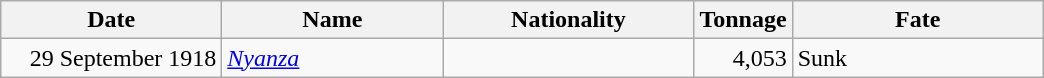<table class="wikitable sortable">
<tr>
<th width="140px">Date</th>
<th width="140px">Name</th>
<th width="160px">Nationality</th>
<th width="25px">Tonnage</th>
<th width="160px">Fate</th>
</tr>
<tr>
<td align="right">29 September 1918</td>
<td align="left"><a href='#'><em>Nyanza</em></a></td>
<td align="left"></td>
<td align="right">4,053</td>
<td align="left">Sunk</td>
</tr>
</table>
